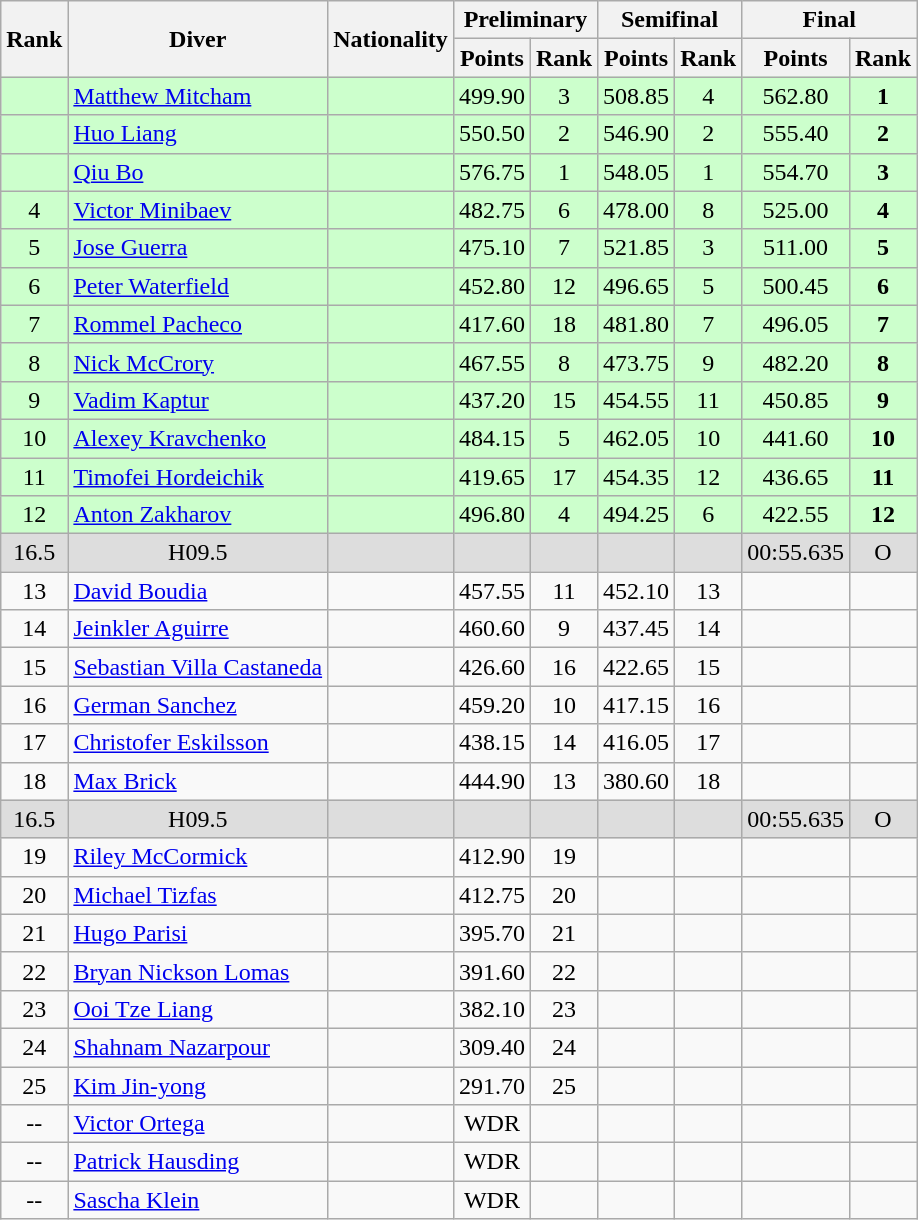<table class="wikitable" style="text-align:center">
<tr>
<th rowspan="2">Rank</th>
<th rowspan="2">Diver</th>
<th rowspan="2">Nationality</th>
<th colspan="2">Preliminary</th>
<th colspan="2">Semifinal</th>
<th colspan="2">Final</th>
</tr>
<tr>
<th>Points</th>
<th>Rank</th>
<th>Points</th>
<th>Rank</th>
<th>Points</th>
<th>Rank</th>
</tr>
<tr bgcolor=ccffcc>
<td></td>
<td align=left><a href='#'>Matthew Mitcham</a></td>
<td align=left></td>
<td>499.90</td>
<td>3</td>
<td>508.85</td>
<td>4</td>
<td>562.80</td>
<td><strong>1</strong></td>
</tr>
<tr bgcolor=ccffcc>
<td></td>
<td align=left><a href='#'>Huo Liang</a></td>
<td align=left></td>
<td>550.50</td>
<td>2</td>
<td>546.90</td>
<td>2</td>
<td>555.40</td>
<td><strong>2</strong></td>
</tr>
<tr bgcolor=ccffcc>
<td></td>
<td align=left><a href='#'>Qiu Bo</a></td>
<td align=left></td>
<td>576.75</td>
<td>1</td>
<td>548.05</td>
<td>1</td>
<td>554.70</td>
<td><strong>3</strong></td>
</tr>
<tr bgcolor=ccffcc>
<td>4</td>
<td align=left><a href='#'>Victor Minibaev</a></td>
<td align=left></td>
<td>482.75</td>
<td>6</td>
<td>478.00</td>
<td>8</td>
<td>525.00</td>
<td><strong>4</strong></td>
</tr>
<tr bgcolor=ccffcc>
<td>5</td>
<td align=left><a href='#'>Jose Guerra</a></td>
<td align=left></td>
<td>475.10</td>
<td>7</td>
<td>521.85</td>
<td>3</td>
<td>511.00</td>
<td><strong>5</strong></td>
</tr>
<tr bgcolor=ccffcc>
<td>6</td>
<td align=left><a href='#'>Peter Waterfield</a></td>
<td align=left></td>
<td>452.80</td>
<td>12</td>
<td>496.65</td>
<td>5</td>
<td>500.45</td>
<td><strong>6</strong></td>
</tr>
<tr bgcolor=ccffcc>
<td>7</td>
<td align=left><a href='#'>Rommel Pacheco</a></td>
<td align=left></td>
<td>417.60</td>
<td>18</td>
<td>481.80</td>
<td>7</td>
<td>496.05</td>
<td><strong>7</strong></td>
</tr>
<tr bgcolor=ccffcc>
<td>8</td>
<td align=left><a href='#'>Nick McCrory</a></td>
<td align=left></td>
<td>467.55</td>
<td>8</td>
<td>473.75</td>
<td>9</td>
<td>482.20</td>
<td><strong>8</strong></td>
</tr>
<tr bgcolor=ccffcc>
<td>9</td>
<td align=left><a href='#'>Vadim Kaptur</a></td>
<td align=left></td>
<td>437.20</td>
<td>15</td>
<td>454.55</td>
<td>11</td>
<td>450.85</td>
<td><strong>9</strong></td>
</tr>
<tr bgcolor=ccffcc>
<td>10</td>
<td align=left><a href='#'>Alexey Kravchenko</a></td>
<td align=left></td>
<td>484.15</td>
<td>5</td>
<td>462.05</td>
<td>10</td>
<td>441.60</td>
<td><strong>10</strong></td>
</tr>
<tr bgcolor=ccffcc>
<td>11</td>
<td align=left><a href='#'>Timofei Hordeichik</a></td>
<td align=left></td>
<td>419.65</td>
<td>17</td>
<td>454.35</td>
<td>12</td>
<td>436.65</td>
<td><strong>11</strong></td>
</tr>
<tr bgcolor=ccffcc>
<td>12</td>
<td align=left><a href='#'>Anton Zakharov</a></td>
<td align=left></td>
<td>496.80</td>
<td>4</td>
<td>494.25</td>
<td>6</td>
<td>422.55</td>
<td><strong>12</strong></td>
</tr>
<tr bgcolor=#DDDDDD>
<td><span>16.5</span></td>
<td><span>H09.5</span></td>
<td></td>
<td></td>
<td></td>
<td></td>
<td></td>
<td><span>00:55.635</span></td>
<td><span>O</span></td>
</tr>
<tr>
<td>13</td>
<td align=left><a href='#'>David Boudia</a></td>
<td align=left></td>
<td>457.55</td>
<td>11</td>
<td>452.10</td>
<td>13</td>
<td></td>
<td></td>
</tr>
<tr>
<td>14</td>
<td align=left><a href='#'>Jeinkler Aguirre</a></td>
<td align=left></td>
<td>460.60</td>
<td>9</td>
<td>437.45</td>
<td>14</td>
<td></td>
<td></td>
</tr>
<tr>
<td>15</td>
<td align=left><a href='#'>Sebastian Villa Castaneda</a></td>
<td align=left></td>
<td>426.60</td>
<td>16</td>
<td>422.65</td>
<td>15</td>
<td></td>
<td></td>
</tr>
<tr>
<td>16</td>
<td align=left><a href='#'>German Sanchez</a></td>
<td align=left></td>
<td>459.20</td>
<td>10</td>
<td>417.15</td>
<td>16</td>
<td></td>
<td></td>
</tr>
<tr>
<td>17</td>
<td align=left><a href='#'>Christofer Eskilsson</a></td>
<td align=left></td>
<td>438.15</td>
<td>14</td>
<td>416.05</td>
<td>17</td>
<td></td>
<td></td>
</tr>
<tr>
<td>18</td>
<td align=left><a href='#'>Max Brick</a></td>
<td align=left></td>
<td>444.90</td>
<td>13</td>
<td>380.60</td>
<td>18</td>
<td></td>
<td></td>
</tr>
<tr bgcolor=#DDDDDD>
<td><span>16.5</span></td>
<td><span>H09.5</span></td>
<td></td>
<td></td>
<td></td>
<td></td>
<td></td>
<td><span>00:55.635</span></td>
<td><span>O</span></td>
</tr>
<tr>
<td>19</td>
<td align=left><a href='#'>Riley McCormick</a></td>
<td align=left></td>
<td>412.90</td>
<td>19</td>
<td></td>
<td></td>
<td></td>
<td></td>
</tr>
<tr>
<td>20</td>
<td align=left><a href='#'>Michael Tizfas</a></td>
<td align=left></td>
<td>412.75</td>
<td>20</td>
<td></td>
<td></td>
<td></td>
<td></td>
</tr>
<tr>
<td>21</td>
<td align=left><a href='#'>Hugo Parisi</a></td>
<td align=left></td>
<td>395.70</td>
<td>21</td>
<td></td>
<td></td>
<td></td>
<td></td>
</tr>
<tr>
<td>22</td>
<td align=left><a href='#'>Bryan Nickson Lomas</a></td>
<td align=left></td>
<td>391.60</td>
<td>22</td>
<td></td>
<td></td>
<td></td>
<td></td>
</tr>
<tr>
<td>23</td>
<td align=left><a href='#'>Ooi Tze Liang</a></td>
<td align=left></td>
<td>382.10</td>
<td>23</td>
<td></td>
<td></td>
<td></td>
<td></td>
</tr>
<tr>
<td>24</td>
<td align=left><a href='#'>Shahnam Nazarpour</a></td>
<td align=left></td>
<td>309.40</td>
<td>24</td>
<td></td>
<td></td>
<td></td>
<td></td>
</tr>
<tr>
<td>25</td>
<td align=left><a href='#'>Kim Jin-yong</a></td>
<td align=left></td>
<td>291.70</td>
<td>25</td>
<td></td>
<td></td>
<td></td>
<td></td>
</tr>
<tr>
<td>--</td>
<td align=left><a href='#'>Victor Ortega</a></td>
<td align=left></td>
<td>WDR</td>
<td></td>
<td></td>
<td></td>
<td></td>
<td></td>
</tr>
<tr>
<td>--</td>
<td align=left><a href='#'>Patrick Hausding</a></td>
<td align=left></td>
<td>WDR</td>
<td></td>
<td></td>
<td></td>
<td></td>
<td></td>
</tr>
<tr>
<td>--</td>
<td align=left><a href='#'>Sascha Klein</a></td>
<td align=left></td>
<td>WDR</td>
<td></td>
<td></td>
<td></td>
<td></td>
<td></td>
</tr>
</table>
